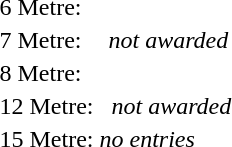<table>
<tr valign=top>
<td>6 Metre:<br></td>
<td></td>
<td></td>
<td></td>
</tr>
<tr valign=top>
<td>7 Metre:<br></td>
<td></td>
<td align=center colspan="2"><em>not awarded</em></td>
</tr>
<tr valign=top>
<td>8 Metre:<br></td>
<td></td>
<td></td>
<td></td>
</tr>
<tr valign=top>
<td>12 Metre:<br></td>
<td></td>
<td></td>
<td align=center><em>not awarded</em></td>
</tr>
<tr valign=top>
<td>15 Metre:</td>
<td center colspan="3"><em>no entries</em></td>
</tr>
<tr>
</tr>
</table>
